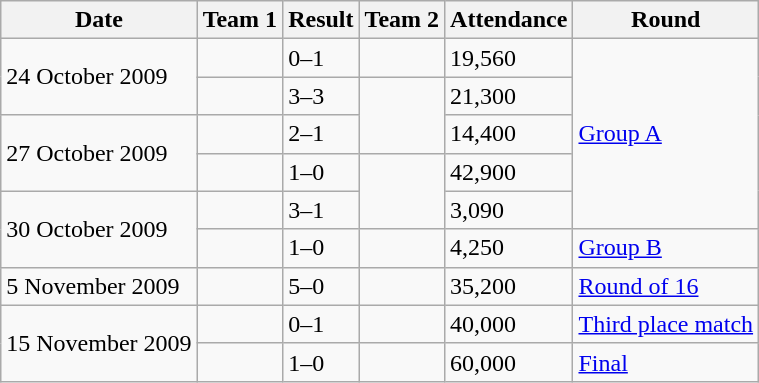<table class="wikitable" style="text-align: left;">
<tr>
<th>Date</th>
<th>Team 1</th>
<th>Result</th>
<th>Team 2</th>
<th>Attendance</th>
<th>Round</th>
</tr>
<tr>
<td rowspan=2>24 October 2009</td>
<td></td>
<td>0–1</td>
<td></td>
<td>19,560</td>
<td rowspan=5><a href='#'>Group A</a></td>
</tr>
<tr>
<td></td>
<td>3–3</td>
<td rowspan=2></td>
<td>21,300</td>
</tr>
<tr>
<td rowspan=2>27 October 2009</td>
<td></td>
<td>2–1</td>
<td>14,400</td>
</tr>
<tr>
<td></td>
<td>1–0</td>
<td rowspan=2></td>
<td>42,900</td>
</tr>
<tr>
<td rowspan=2>30 October 2009</td>
<td></td>
<td>3–1</td>
<td>3,090</td>
</tr>
<tr>
<td></td>
<td>1–0</td>
<td></td>
<td>4,250</td>
<td><a href='#'>Group B</a></td>
</tr>
<tr>
<td>5 November 2009</td>
<td></td>
<td>5–0</td>
<td></td>
<td>35,200</td>
<td><a href='#'>Round of 16</a></td>
</tr>
<tr>
<td rowspan=2>15 November 2009</td>
<td></td>
<td>0–1</td>
<td></td>
<td>40,000</td>
<td><a href='#'>Third place match</a></td>
</tr>
<tr>
<td></td>
<td>1–0</td>
<td></td>
<td>60,000</td>
<td><a href='#'>Final</a></td>
</tr>
</table>
